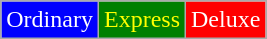<table class="wikitable">
<tr>
<td style="background:blue; color:White">Ordinary</td>
<td style="background:green; color:yellow">Express</td>
<td style="background:red; color:white">Deluxe</td>
</tr>
</table>
